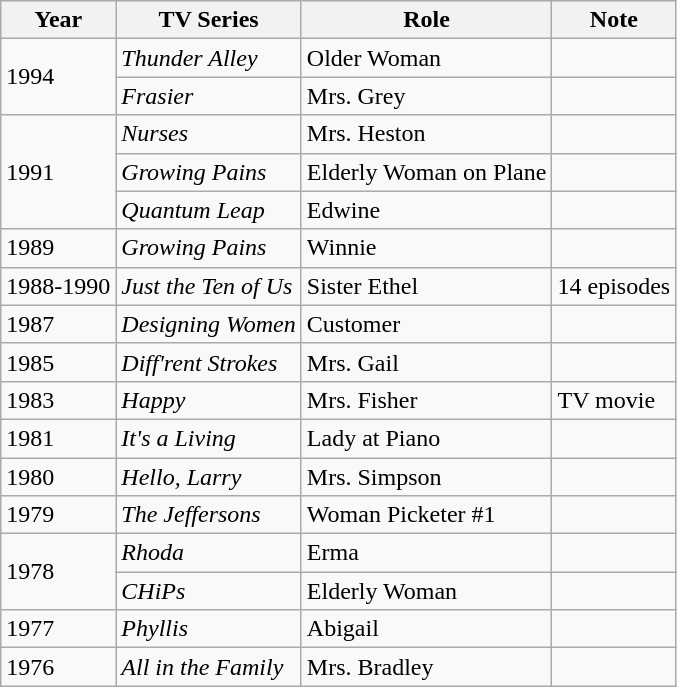<table class=wikitable>
<tr>
<th>Year</th>
<th>TV Series</th>
<th>Role</th>
<th>Note</th>
</tr>
<tr>
<td rowspan=2>1994</td>
<td><em>Thunder Alley</em></td>
<td>Older Woman</td>
<td></td>
</tr>
<tr>
<td><em>Frasier</em></td>
<td>Mrs. Grey</td>
<td></td>
</tr>
<tr>
<td rowspan=3>1991</td>
<td><em>Nurses</em></td>
<td>Mrs. Heston</td>
<td></td>
</tr>
<tr>
<td><em>Growing Pains</em></td>
<td>Elderly Woman on Plane</td>
<td></td>
</tr>
<tr>
<td><em>Quantum Leap</em></td>
<td>Edwine</td>
<td></td>
</tr>
<tr>
<td>1989</td>
<td><em>Growing Pains</em></td>
<td>Winnie</td>
<td></td>
</tr>
<tr>
<td>1988-1990</td>
<td><em>Just the Ten of Us</em></td>
<td>Sister Ethel</td>
<td>14 episodes</td>
</tr>
<tr>
<td>1987</td>
<td><em>Designing Women</em></td>
<td>Customer</td>
<td></td>
</tr>
<tr>
<td>1985</td>
<td><em>Diff'rent Strokes</em></td>
<td>Mrs. Gail</td>
<td></td>
</tr>
<tr>
<td>1983</td>
<td><em>Happy</em></td>
<td>Mrs. Fisher</td>
<td>TV movie</td>
</tr>
<tr>
<td>1981</td>
<td><em>It's a Living</em></td>
<td>Lady at Piano</td>
<td></td>
</tr>
<tr>
<td>1980</td>
<td><em>Hello, Larry</em></td>
<td>Mrs. Simpson</td>
<td></td>
</tr>
<tr>
<td>1979</td>
<td><em>The Jeffersons</em></td>
<td>Woman Picketer #1</td>
<td></td>
</tr>
<tr>
<td rowspan=2>1978</td>
<td><em>Rhoda</em></td>
<td>Erma</td>
<td></td>
</tr>
<tr>
<td><em>CHiPs</em></td>
<td>Elderly Woman</td>
<td></td>
</tr>
<tr>
<td>1977</td>
<td><em>Phyllis</em></td>
<td>Abigail</td>
<td></td>
</tr>
<tr>
<td>1976</td>
<td><em>All in the Family</em></td>
<td>Mrs. Bradley</td>
<td></td>
</tr>
</table>
